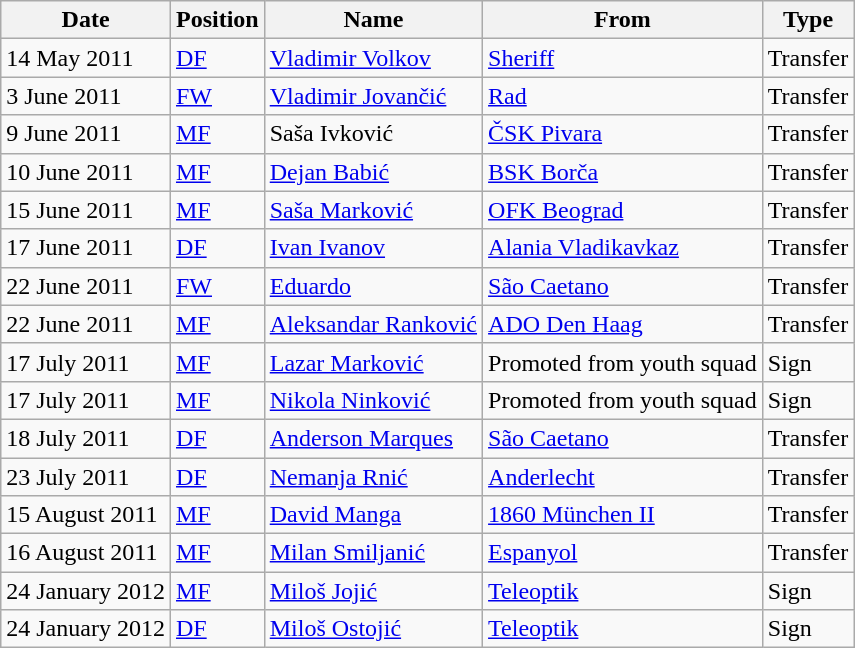<table class="wikitable">
<tr>
<th>Date</th>
<th>Position</th>
<th>Name</th>
<th>From</th>
<th>Type</th>
</tr>
<tr>
<td>14 May 2011</td>
<td><a href='#'>DF</a></td>
<td> <a href='#'>Vladimir Volkov</a></td>
<td> <a href='#'>Sheriff</a></td>
<td>Transfer</td>
</tr>
<tr>
<td>3 June 2011</td>
<td><a href='#'>FW</a></td>
<td> <a href='#'>Vladimir Jovančić</a></td>
<td> <a href='#'>Rad</a></td>
<td>Transfer</td>
</tr>
<tr>
<td>9 June 2011</td>
<td><a href='#'>MF</a></td>
<td> Saša Ivković</td>
<td> <a href='#'>ČSK Pivara</a></td>
<td>Transfer</td>
</tr>
<tr>
<td>10 June 2011</td>
<td><a href='#'>MF</a></td>
<td> <a href='#'>Dejan Babić</a></td>
<td> <a href='#'>BSK Borča</a></td>
<td>Transfer</td>
</tr>
<tr>
<td>15 June 2011</td>
<td><a href='#'>MF</a></td>
<td> <a href='#'>Saša Marković</a></td>
<td> <a href='#'>OFK Beograd</a></td>
<td>Transfer</td>
</tr>
<tr>
<td>17 June 2011</td>
<td><a href='#'>DF</a></td>
<td> <a href='#'>Ivan Ivanov</a></td>
<td> <a href='#'>Alania Vladikavkaz</a></td>
<td>Transfer</td>
</tr>
<tr>
<td>22 June 2011</td>
<td><a href='#'>FW</a></td>
<td> <a href='#'>Eduardo</a></td>
<td> <a href='#'>São Caetano</a></td>
<td>Transfer</td>
</tr>
<tr>
<td>22 June 2011</td>
<td><a href='#'>MF</a></td>
<td> <a href='#'>Aleksandar Ranković</a></td>
<td> <a href='#'>ADO Den Haag</a></td>
<td>Transfer</td>
</tr>
<tr>
<td>17 July 2011</td>
<td><a href='#'>MF</a></td>
<td> <a href='#'>Lazar Marković</a></td>
<td>Promoted from youth squad</td>
<td>Sign</td>
</tr>
<tr>
<td>17 July 2011</td>
<td><a href='#'>MF</a></td>
<td> <a href='#'>Nikola Ninković</a></td>
<td>Promoted from youth squad</td>
<td>Sign</td>
</tr>
<tr>
<td>18 July 2011</td>
<td><a href='#'>DF</a></td>
<td> <a href='#'>Anderson Marques</a></td>
<td> <a href='#'>São Caetano</a></td>
<td>Transfer</td>
</tr>
<tr>
<td>23 July 2011</td>
<td><a href='#'>DF</a></td>
<td> <a href='#'>Nemanja Rnić</a></td>
<td> <a href='#'>Anderlecht</a></td>
<td>Transfer</td>
</tr>
<tr>
<td>15 August 2011</td>
<td><a href='#'>MF</a></td>
<td> <a href='#'>David Manga</a></td>
<td> <a href='#'>1860 München II</a></td>
<td>Transfer</td>
</tr>
<tr>
<td>16 August 2011</td>
<td><a href='#'>MF</a></td>
<td> <a href='#'>Milan Smiljanić</a></td>
<td> <a href='#'>Espanyol</a></td>
<td>Transfer</td>
</tr>
<tr>
<td>24 January 2012</td>
<td><a href='#'>MF</a></td>
<td> <a href='#'>Miloš Jojić</a></td>
<td> <a href='#'>Teleoptik</a></td>
<td>Sign</td>
</tr>
<tr>
<td>24 January 2012</td>
<td><a href='#'>DF</a></td>
<td> <a href='#'>Miloš Ostojić</a></td>
<td> <a href='#'>Teleoptik</a></td>
<td>Sign</td>
</tr>
</table>
